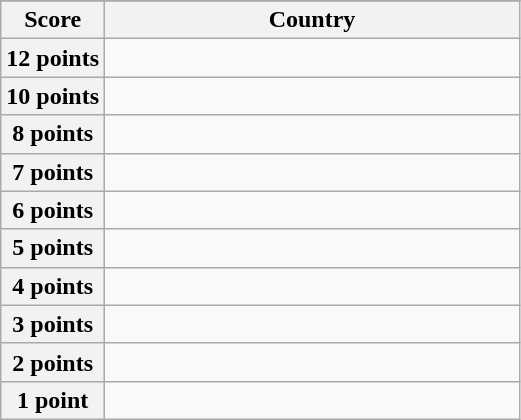<table class="wikitable">
<tr>
</tr>
<tr>
<th scope="col" width="20%">Score</th>
<th scope="col">Country</th>
</tr>
<tr>
<th scope="row">12 points</th>
<td></td>
</tr>
<tr>
<th scope="row">10 points</th>
<td></td>
</tr>
<tr>
<th scope="row">8 points</th>
<td></td>
</tr>
<tr>
<th scope="row">7 points</th>
<td></td>
</tr>
<tr>
<th scope="row">6 points</th>
<td></td>
</tr>
<tr>
<th scope="row">5 points</th>
<td></td>
</tr>
<tr>
<th scope="row">4 points</th>
<td></td>
</tr>
<tr>
<th scope="row">3 points</th>
<td></td>
</tr>
<tr>
<th scope="row">2 points</th>
<td></td>
</tr>
<tr>
<th scope="row">1 point</th>
<td></td>
</tr>
</table>
